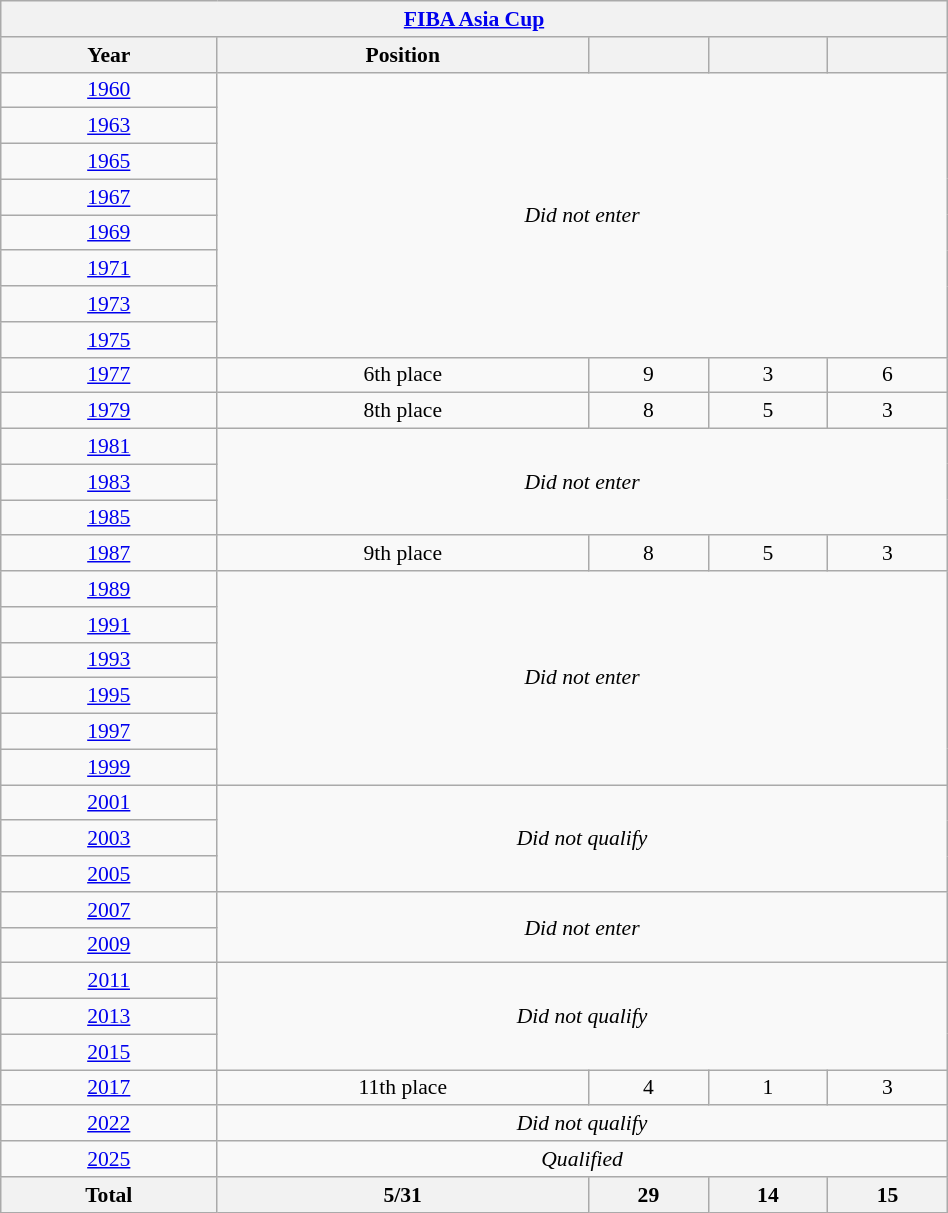<table class="wikitable" width=50% style="text-align: center;font-size:90%;">
<tr>
<th colspan=5><a href='#'>FIBA Asia Cup</a></th>
</tr>
<tr>
<th>Year</th>
<th>Position</th>
<th></th>
<th></th>
<th></th>
</tr>
<tr>
<td> <a href='#'>1960</a></td>
<td rowspan=8 colspan="4"><em>Did not enter</em></td>
</tr>
<tr>
<td> <a href='#'>1963</a></td>
</tr>
<tr>
<td> <a href='#'>1965</a></td>
</tr>
<tr>
<td> <a href='#'>1967</a></td>
</tr>
<tr>
<td> <a href='#'>1969</a></td>
</tr>
<tr>
<td> <a href='#'>1971</a></td>
</tr>
<tr>
<td> <a href='#'>1973</a></td>
</tr>
<tr>
<td> <a href='#'>1975</a></td>
</tr>
<tr>
<td> <a href='#'>1977</a></td>
<td>6th place</td>
<td>9</td>
<td>3</td>
<td>6</td>
</tr>
<tr>
<td> <a href='#'>1979</a></td>
<td>8th place</td>
<td>8</td>
<td>5</td>
<td>3</td>
</tr>
<tr>
<td> <a href='#'>1981</a></td>
<td colspan=4 rowspan=3><em>Did not enter</em></td>
</tr>
<tr>
<td> <a href='#'>1983</a></td>
</tr>
<tr>
<td> <a href='#'>1985</a></td>
</tr>
<tr>
<td> <a href='#'>1987</a></td>
<td>9th place</td>
<td>8</td>
<td>5</td>
<td>3</td>
</tr>
<tr>
<td> <a href='#'>1989</a></td>
<td rowspan=6 colspan="4"><em>Did not enter</em></td>
</tr>
<tr>
<td> <a href='#'>1991</a></td>
</tr>
<tr>
<td> <a href='#'>1993</a></td>
</tr>
<tr>
<td> <a href='#'>1995</a></td>
</tr>
<tr>
<td> <a href='#'>1997</a></td>
</tr>
<tr>
<td> <a href='#'>1999</a></td>
</tr>
<tr>
<td> <a href='#'>2001</a></td>
<td rowspan=3  colspan=4><em>Did not qualify</em></td>
</tr>
<tr>
<td> <a href='#'>2003</a></td>
</tr>
<tr>
<td> <a href='#'>2005</a></td>
</tr>
<tr>
<td> <a href='#'>2007</a></td>
<td rowspan=2 colspan=4><em>Did not enter</em></td>
</tr>
<tr>
<td> <a href='#'>2009</a></td>
</tr>
<tr>
<td> <a href='#'>2011</a></td>
<td rowspan=3 colspan=4><em>Did not qualify</em></td>
</tr>
<tr>
<td> <a href='#'>2013</a></td>
</tr>
<tr>
<td> <a href='#'>2015</a></td>
</tr>
<tr>
<td> <a href='#'>2017</a></td>
<td>11th place</td>
<td>4</td>
<td>1</td>
<td>3</td>
</tr>
<tr>
<td> <a href='#'>2022</a></td>
<td colspan=4><em>Did not qualify</em></td>
</tr>
<tr>
<td> <a href='#'>2025</a></td>
<td colspan=4><em>Qualified</em></td>
</tr>
<tr>
<th>Total</th>
<th>5/31</th>
<th>29</th>
<th>14</th>
<th>15</th>
</tr>
</table>
